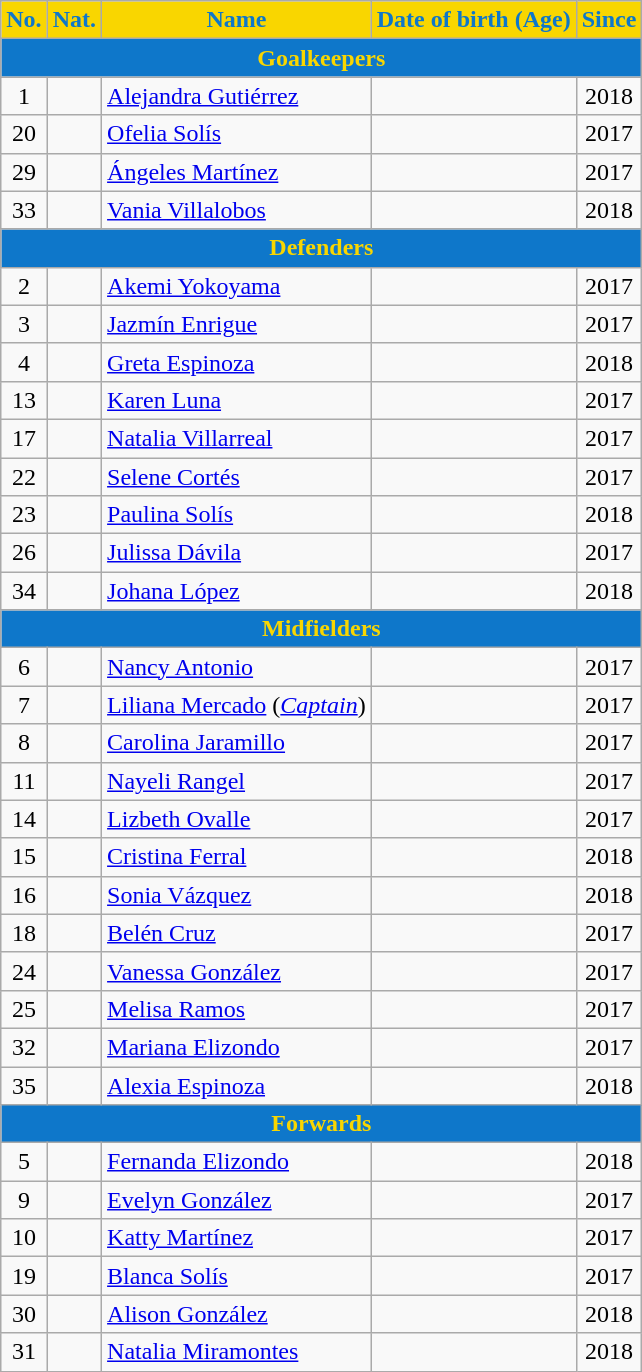<table class="wikitable" style="text-align:center; font-size:100%;">
<tr>
<th style=background-color:#F9D600;color:#0E77CA>No.</th>
<th style=background-color:#F9D600;color:#0E77CA>Nat.</th>
<th style=background-color:#F9D600;color:#0E77CA>Name</th>
<th style=background-color:#F9D600;color:#0E77CA>Date of birth (Age)</th>
<th style=background-color:#F9D600;color:#0E77CA>Since</th>
</tr>
<tr>
<th colspan="5" style="background:#0E77CA; color:#F9D600; text-align:center;">Goalkeepers</th>
</tr>
<tr>
<td>1</td>
<td></td>
<td align=left><a href='#'>Alejandra Gutiérrez</a></td>
<td></td>
<td>2018</td>
</tr>
<tr>
<td>20</td>
<td></td>
<td align=left><a href='#'>Ofelia Solís</a></td>
<td></td>
<td>2017</td>
</tr>
<tr>
<td>29</td>
<td></td>
<td align=left><a href='#'>Ángeles Martínez</a></td>
<td></td>
<td>2017</td>
</tr>
<tr>
<td>33</td>
<td></td>
<td align=left><a href='#'>Vania Villalobos</a></td>
<td></td>
<td>2018</td>
</tr>
<tr>
<th colspan="5" style="background:#0E77CA; color:#F9D600; text-align:center;">Defenders</th>
</tr>
<tr>
<td>2</td>
<td></td>
<td align=left><a href='#'>Akemi Yokoyama</a></td>
<td></td>
<td>2017</td>
</tr>
<tr>
<td>3</td>
<td></td>
<td align=left><a href='#'>Jazmín Enrigue</a></td>
<td></td>
<td>2017</td>
</tr>
<tr>
<td>4</td>
<td></td>
<td align=left><a href='#'>Greta Espinoza</a></td>
<td></td>
<td>2018</td>
</tr>
<tr>
<td>13</td>
<td></td>
<td align=left><a href='#'>Karen Luna</a></td>
<td></td>
<td>2017</td>
</tr>
<tr>
<td>17</td>
<td></td>
<td align=left><a href='#'>Natalia Villarreal</a></td>
<td></td>
<td>2017</td>
</tr>
<tr>
<td>22</td>
<td></td>
<td align=left><a href='#'>Selene Cortés</a></td>
<td></td>
<td>2017</td>
</tr>
<tr>
<td>23</td>
<td></td>
<td align=left><a href='#'>Paulina Solís</a></td>
<td></td>
<td>2018</td>
</tr>
<tr>
<td>26</td>
<td></td>
<td align=left><a href='#'>Julissa Dávila</a></td>
<td></td>
<td>2017</td>
</tr>
<tr>
<td>34</td>
<td></td>
<td align=left><a href='#'>Johana López</a></td>
<td></td>
<td>2018</td>
</tr>
<tr>
<th colspan="5" style="background:#0E77CA; color:#F9D600; text-align:center;">Midfielders</th>
</tr>
<tr>
<td>6</td>
<td></td>
<td align=left><a href='#'>Nancy Antonio</a></td>
<td></td>
<td>2017</td>
</tr>
<tr>
<td>7</td>
<td></td>
<td align=left><a href='#'>Liliana Mercado</a> (<em><a href='#'>Captain</a></em>)</td>
<td></td>
<td>2017</td>
</tr>
<tr>
<td>8</td>
<td></td>
<td align=left><a href='#'>Carolina Jaramillo</a></td>
<td></td>
<td>2017</td>
</tr>
<tr>
<td>11</td>
<td></td>
<td align=left><a href='#'>Nayeli Rangel</a></td>
<td></td>
<td>2017</td>
</tr>
<tr>
<td>14</td>
<td></td>
<td align=left><a href='#'>Lizbeth Ovalle</a></td>
<td></td>
<td>2017</td>
</tr>
<tr>
<td>15</td>
<td></td>
<td align=left><a href='#'>Cristina Ferral</a></td>
<td></td>
<td>2018</td>
</tr>
<tr>
<td>16</td>
<td></td>
<td align=left><a href='#'>Sonia Vázquez</a></td>
<td></td>
<td>2018</td>
</tr>
<tr>
<td>18</td>
<td></td>
<td align=left><a href='#'>Belén Cruz</a></td>
<td></td>
<td>2017</td>
</tr>
<tr>
<td>24</td>
<td></td>
<td align=left><a href='#'>Vanessa González</a></td>
<td></td>
<td>2017</td>
</tr>
<tr>
<td>25</td>
<td></td>
<td align=left><a href='#'>Melisa Ramos</a></td>
<td></td>
<td>2017</td>
</tr>
<tr>
<td>32</td>
<td></td>
<td align=left><a href='#'>Mariana Elizondo</a></td>
<td></td>
<td>2017</td>
</tr>
<tr>
<td>35</td>
<td></td>
<td align=left><a href='#'>Alexia Espinoza</a></td>
<td></td>
<td>2018</td>
</tr>
<tr>
<th colspan="5" style="background:#0E77CA; color:#F9D600; text-align:center;">Forwards</th>
</tr>
<tr>
<td>5</td>
<td></td>
<td align=left><a href='#'>Fernanda Elizondo</a></td>
<td></td>
<td>2018</td>
</tr>
<tr>
<td>9</td>
<td></td>
<td align=left><a href='#'>Evelyn González</a></td>
<td></td>
<td>2017</td>
</tr>
<tr>
<td>10</td>
<td></td>
<td align=left><a href='#'>Katty Martínez</a></td>
<td></td>
<td>2017</td>
</tr>
<tr>
<td>19</td>
<td></td>
<td align=left><a href='#'>Blanca Solís</a></td>
<td></td>
<td>2017</td>
</tr>
<tr>
<td>30</td>
<td></td>
<td align=left><a href='#'>Alison González</a></td>
<td></td>
<td>2018</td>
</tr>
<tr>
<td>31</td>
<td></td>
<td align=left><a href='#'>Natalia Miramontes</a></td>
<td></td>
<td>2018</td>
</tr>
</table>
